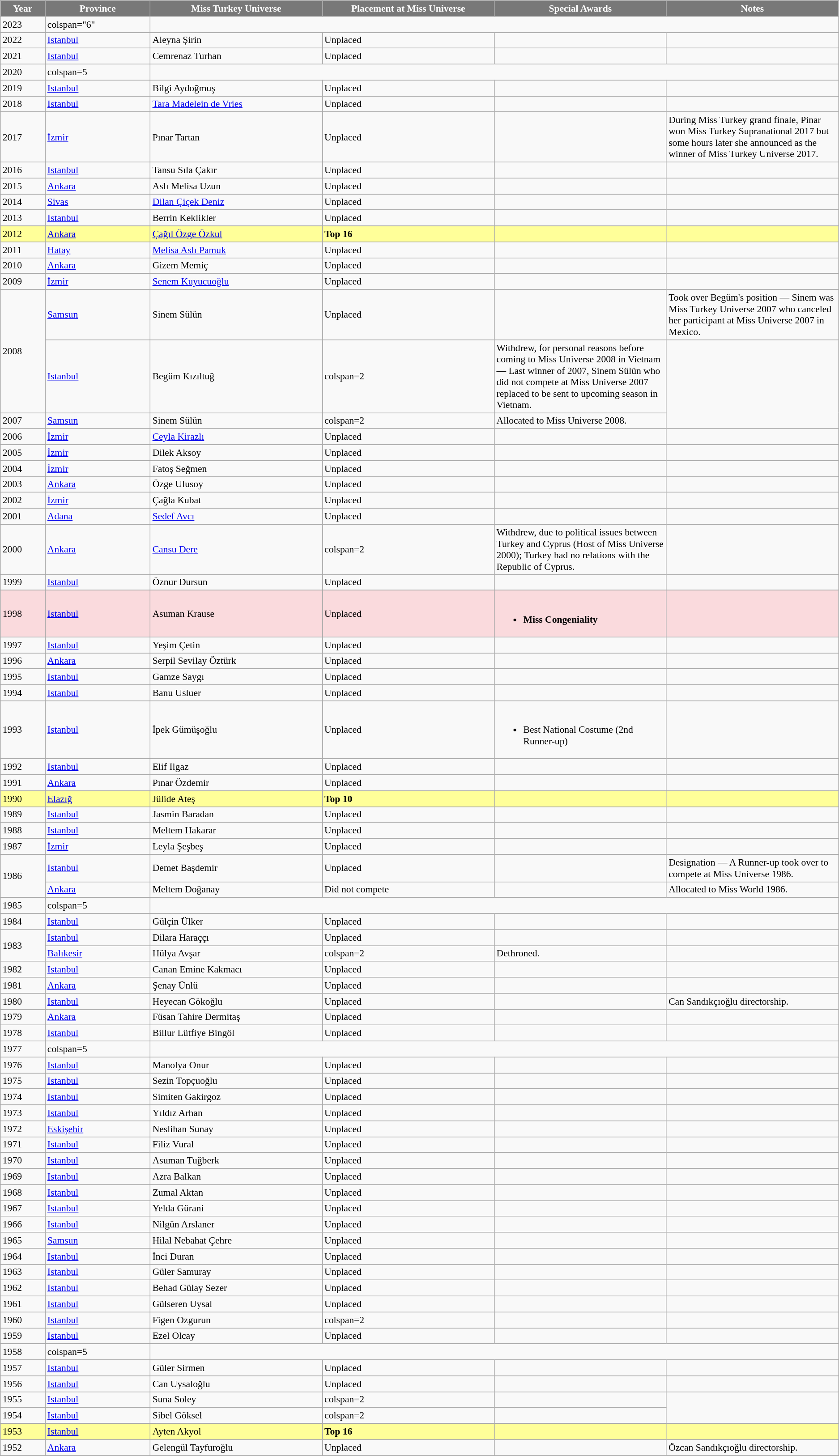<table class="wikitable " style="font-size: 90%;">
<tr>
<th width="60" style="background-color:#787878;color:#FFFFFF;">Year</th>
<th width="150" style="background-color:#787878;color:#FFFFFF;">Province</th>
<th width="250" style="background-color:#787878;color:#FFFFFF;">Miss Turkey Universe</th>
<th width="250" style="background-color:#787878;color:#FFFFFF;">Placement at Miss Universe</th>
<th width="250" style="background-color:#787878;color:#FFFFFF;">Special Awards</th>
<th width="250" style="background-color:#787878;color:#FFFFFF;">Notes</th>
</tr>
<tr>
<td>2023</td>
<td>colspan="6"</td>
</tr>
<tr>
<td>2022</td>
<td><a href='#'>Istanbul</a></td>
<td>Aleyna Şirin</td>
<td>Unplaced</td>
<td></td>
<td></td>
</tr>
<tr>
<td>2021</td>
<td><a href='#'>Istanbul</a></td>
<td>Cemrenaz Turhan</td>
<td>Unplaced</td>
<td></td>
<td></td>
</tr>
<tr>
<td>2020</td>
<td>colspan=5 </td>
</tr>
<tr>
<td>2019</td>
<td><a href='#'>Istanbul</a></td>
<td>Bilgi Aydoğmuş</td>
<td>Unplaced</td>
<td></td>
<td></td>
</tr>
<tr>
<td>2018</td>
<td><a href='#'>Istanbul</a></td>
<td><a href='#'>Tara Madelein de Vries</a></td>
<td>Unplaced</td>
<td></td>
<td></td>
</tr>
<tr>
<td>2017</td>
<td><a href='#'>İzmir</a></td>
<td>Pınar Tartan</td>
<td>Unplaced</td>
<td></td>
<td>During Miss Turkey grand finale, Pinar won Miss Turkey Supranational 2017 but some hours later she announced as the winner of Miss Turkey Universe 2017.</td>
</tr>
<tr>
<td>2016</td>
<td><a href='#'>Istanbul</a></td>
<td>Tansu Sıla Çakır</td>
<td>Unplaced</td>
<td></td>
<td></td>
</tr>
<tr>
<td>2015</td>
<td><a href='#'>Ankara</a></td>
<td>Aslı Melisa Uzun</td>
<td>Unplaced</td>
<td></td>
<td></td>
</tr>
<tr>
<td>2014</td>
<td><a href='#'>Sivas</a></td>
<td><a href='#'>Dilan Çiçek Deniz</a></td>
<td>Unplaced</td>
<td></td>
<td></td>
</tr>
<tr>
<td>2013</td>
<td><a href='#'>Istanbul</a></td>
<td>Berrin Keklikler</td>
<td>Unplaced</td>
<td></td>
<td></td>
</tr>
<tr>
</tr>
<tr style="background-color:#FFFF99;">
<td>2012</td>
<td><a href='#'>Ankara</a></td>
<td><a href='#'>Çağıl Özge Özkul</a></td>
<td><strong>Top 16</strong></td>
<td></td>
<td></td>
</tr>
<tr>
<td>2011</td>
<td><a href='#'>Hatay</a></td>
<td><a href='#'>Melisa Aslı Pamuk</a></td>
<td>Unplaced</td>
<td></td>
<td></td>
</tr>
<tr>
<td>2010</td>
<td><a href='#'>Ankara</a></td>
<td>Gizem Memiç</td>
<td>Unplaced</td>
<td></td>
<td></td>
</tr>
<tr>
<td>2009</td>
<td><a href='#'>İzmir</a></td>
<td><a href='#'>Senem Kuyucuoğlu</a></td>
<td>Unplaced</td>
<td></td>
<td></td>
</tr>
<tr>
<td rowspan=2>2008</td>
<td><a href='#'>Samsun</a></td>
<td>Sinem Sülün</td>
<td>Unplaced</td>
<td></td>
<td>Took over Begüm's position — Sinem was Miss Turkey Universe 2007 who canceled her participant at Miss Universe 2007 in Mexico.</td>
</tr>
<tr>
<td><a href='#'>Istanbul</a></td>
<td>Begüm Kızıltuğ</td>
<td>colspan=2 </td>
<td>Withdrew, for personal reasons before coming to Miss Universe 2008 in Vietnam — Last winner of 2007, Sinem Sülün who did not compete at Miss Universe 2007 replaced to be sent to upcoming season in Vietnam.</td>
</tr>
<tr>
<td>2007</td>
<td><a href='#'>Samsun</a></td>
<td>Sinem Sülün</td>
<td>colspan=2 </td>
<td>Allocated to Miss Universe 2008.</td>
</tr>
<tr>
<td>2006</td>
<td><a href='#'>İzmir</a></td>
<td><a href='#'>Ceyla Kirazlı</a></td>
<td>Unplaced</td>
<td></td>
<td></td>
</tr>
<tr>
<td>2005</td>
<td><a href='#'>İzmir</a></td>
<td>Dilek Aksoy</td>
<td>Unplaced</td>
<td></td>
<td></td>
</tr>
<tr>
<td>2004</td>
<td><a href='#'>İzmir</a></td>
<td>Fatoş Seğmen</td>
<td>Unplaced</td>
<td></td>
<td></td>
</tr>
<tr>
<td>2003</td>
<td><a href='#'>Ankara</a></td>
<td>Özge Ulusoy</td>
<td>Unplaced</td>
<td></td>
<td></td>
</tr>
<tr>
<td>2002</td>
<td><a href='#'>İzmir</a></td>
<td>Çağla Kubat</td>
<td>Unplaced</td>
<td></td>
<td></td>
</tr>
<tr>
<td>2001</td>
<td><a href='#'>Adana</a></td>
<td><a href='#'>Sedef Avcı</a></td>
<td>Unplaced</td>
<td></td>
<td></td>
</tr>
<tr>
<td>2000</td>
<td><a href='#'>Ankara</a></td>
<td><a href='#'>Cansu Dere</a></td>
<td>colspan=2 </td>
<td>Withdrew, due to political issues between Turkey and Cyprus (Host of Miss Universe 2000); Turkey had no relations with the Republic of Cyprus.</td>
</tr>
<tr>
<td>1999</td>
<td><a href='#'>Istanbul</a></td>
<td>Öznur Dursun</td>
<td>Unplaced</td>
<td></td>
<td></td>
</tr>
<tr>
</tr>
<tr style="background-color:#FADADD;">
<td>1998</td>
<td><a href='#'>Istanbul</a></td>
<td>Asuman Krause</td>
<td>Unplaced</td>
<td align="left"><br><ul><li><strong>Miss Congeniality</strong></li></ul></td>
<td></td>
</tr>
<tr>
<td>1997</td>
<td><a href='#'>Istanbul</a></td>
<td>Yeşim Çetin</td>
<td>Unplaced</td>
<td></td>
<td></td>
</tr>
<tr>
<td>1996</td>
<td><a href='#'>Ankara</a></td>
<td>Serpil Sevilay Öztürk</td>
<td>Unplaced</td>
<td></td>
<td></td>
</tr>
<tr>
<td>1995</td>
<td><a href='#'>Istanbul</a></td>
<td>Gamze Saygı</td>
<td>Unplaced</td>
<td></td>
<td></td>
</tr>
<tr>
<td>1994</td>
<td><a href='#'>Istanbul</a></td>
<td>Banu Usluer</td>
<td>Unplaced</td>
<td></td>
<td></td>
</tr>
<tr>
<td>1993</td>
<td><a href='#'>Istanbul</a></td>
<td>İpek Gümüşoğlu</td>
<td>Unplaced</td>
<td align="left"><br><ul><li>Best National Costume (2nd Runner-up)</li></ul></td>
<td></td>
</tr>
<tr>
<td>1992</td>
<td><a href='#'>Istanbul</a></td>
<td>Elif Ilgaz</td>
<td>Unplaced</td>
<td></td>
<td></td>
</tr>
<tr>
<td>1991</td>
<td><a href='#'>Ankara</a></td>
<td>Pınar Özdemir</td>
<td>Unplaced</td>
<td></td>
<td></td>
</tr>
<tr>
</tr>
<tr style="background-color:#FFFF99">
<td>1990</td>
<td><a href='#'>Elazığ</a></td>
<td>Jülide Ateş</td>
<td><strong>Top 10</strong></td>
<td></td>
<td></td>
</tr>
<tr>
<td>1989</td>
<td><a href='#'>Istanbul</a></td>
<td>Jasmin Baradan</td>
<td>Unplaced</td>
<td></td>
<td></td>
</tr>
<tr>
<td>1988</td>
<td><a href='#'>Istanbul</a></td>
<td>Meltem Hakarar</td>
<td>Unplaced</td>
<td></td>
<td></td>
</tr>
<tr>
<td>1987</td>
<td><a href='#'>İzmir</a></td>
<td>Leyla Şeşbeş</td>
<td>Unplaced</td>
<td></td>
<td></td>
</tr>
<tr>
<td rowspan=2>1986</td>
<td><a href='#'>Istanbul</a></td>
<td>Demet Başdemir</td>
<td>Unplaced</td>
<td></td>
<td>Designation — A Runner-up took over to compete at Miss Universe 1986.</td>
</tr>
<tr>
<td><a href='#'>Ankara</a></td>
<td>Meltem Doğanay</td>
<td>Did not compete</td>
<td></td>
<td>Allocated to Miss World 1986.</td>
</tr>
<tr>
<td>1985</td>
<td>colspan=5 </td>
</tr>
<tr>
<td>1984</td>
<td><a href='#'>Istanbul</a></td>
<td>Gülçin Ülker</td>
<td>Unplaced</td>
<td></td>
<td></td>
</tr>
<tr>
<td rowspan=2>1983</td>
<td><a href='#'>Istanbul</a></td>
<td>Dilara Haraççı</td>
<td>Unplaced</td>
<td></td>
<td></td>
</tr>
<tr>
<td><a href='#'>Balıkesir</a></td>
<td>Hülya Avşar</td>
<td>colspan=2 </td>
<td>Dethroned.</td>
</tr>
<tr>
<td>1982</td>
<td><a href='#'>Istanbul</a></td>
<td>Canan Emine Kakmacı</td>
<td>Unplaced</td>
<td></td>
<td></td>
</tr>
<tr>
<td>1981</td>
<td><a href='#'>Ankara</a></td>
<td>Şenay Ünlü</td>
<td>Unplaced</td>
<td></td>
<td></td>
</tr>
<tr>
<td>1980</td>
<td><a href='#'>Istanbul</a></td>
<td>Heyecan Gökoğlu</td>
<td>Unplaced</td>
<td></td>
<td>Can Sandıkçıoğlu directorship.</td>
</tr>
<tr>
<td>1979</td>
<td><a href='#'>Ankara</a></td>
<td>Füsan Tahire Dermitaş</td>
<td>Unplaced</td>
<td></td>
<td></td>
</tr>
<tr>
<td>1978</td>
<td><a href='#'>Istanbul</a></td>
<td>Billur Lütfiye Bingöl</td>
<td>Unplaced</td>
<td></td>
<td></td>
</tr>
<tr>
<td>1977</td>
<td>colspan=5 </td>
</tr>
<tr>
<td>1976</td>
<td><a href='#'>Istanbul</a></td>
<td>Manolya Onur</td>
<td>Unplaced</td>
<td></td>
<td></td>
</tr>
<tr>
<td>1975</td>
<td><a href='#'>Istanbul</a></td>
<td>Sezin Topçuoğlu</td>
<td>Unplaced</td>
<td></td>
<td></td>
</tr>
<tr>
<td>1974</td>
<td><a href='#'>Istanbul</a></td>
<td>Simiten Gakirgoz</td>
<td>Unplaced</td>
<td></td>
<td></td>
</tr>
<tr>
<td>1973</td>
<td><a href='#'>Istanbul</a></td>
<td>Yıldız Arhan</td>
<td>Unplaced</td>
<td></td>
<td></td>
</tr>
<tr>
<td>1972</td>
<td><a href='#'>Eskişehir</a></td>
<td>Neslihan Sunay</td>
<td>Unplaced</td>
<td></td>
<td></td>
</tr>
<tr>
<td>1971</td>
<td><a href='#'>Istanbul</a></td>
<td>Filiz Vural</td>
<td>Unplaced</td>
<td></td>
<td></td>
</tr>
<tr>
<td>1970</td>
<td><a href='#'>Istanbul</a></td>
<td>Asuman Tuğberk</td>
<td>Unplaced</td>
<td></td>
<td></td>
</tr>
<tr>
<td>1969</td>
<td><a href='#'>Istanbul</a></td>
<td>Azra Balkan</td>
<td>Unplaced</td>
<td></td>
<td></td>
</tr>
<tr>
<td>1968</td>
<td><a href='#'>Istanbul</a></td>
<td>Zumal Aktan</td>
<td>Unplaced</td>
<td></td>
<td></td>
</tr>
<tr>
<td>1967</td>
<td><a href='#'>Istanbul</a></td>
<td>Yelda Gürani</td>
<td>Unplaced</td>
<td></td>
<td></td>
</tr>
<tr>
<td>1966</td>
<td><a href='#'>Istanbul</a></td>
<td>Nilgün Arslaner</td>
<td>Unplaced</td>
<td></td>
<td></td>
</tr>
<tr>
<td>1965</td>
<td><a href='#'>Samsun</a></td>
<td>Hilal Nebahat Çehre</td>
<td>Unplaced</td>
<td></td>
<td></td>
</tr>
<tr>
<td>1964</td>
<td><a href='#'>Istanbul</a></td>
<td>İnci Duran</td>
<td>Unplaced</td>
<td></td>
<td></td>
</tr>
<tr>
<td>1963</td>
<td><a href='#'>Istanbul</a></td>
<td>Güler Samuray</td>
<td>Unplaced</td>
<td></td>
<td></td>
</tr>
<tr>
<td>1962</td>
<td><a href='#'>Istanbul</a></td>
<td>Behad Gülay Sezer</td>
<td>Unplaced</td>
<td></td>
<td></td>
</tr>
<tr>
<td>1961</td>
<td><a href='#'>Istanbul</a></td>
<td>Gülseren Uysal</td>
<td>Unplaced</td>
<td></td>
<td></td>
</tr>
<tr>
<td>1960</td>
<td><a href='#'>Istanbul</a></td>
<td>Figen Ozgurun</td>
<td>colspan=2 </td>
<td></td>
</tr>
<tr>
<td>1959</td>
<td><a href='#'>Istanbul</a></td>
<td>Ezel Olcay</td>
<td>Unplaced</td>
<td></td>
<td></td>
</tr>
<tr>
<td>1958</td>
<td>colspan=5 </td>
</tr>
<tr>
<td>1957</td>
<td><a href='#'>Istanbul</a></td>
<td>Güler Sirmen</td>
<td>Unplaced</td>
<td></td>
<td></td>
</tr>
<tr>
<td>1956</td>
<td><a href='#'>Istanbul</a></td>
<td>Can Uysaloğlu</td>
<td>Unplaced</td>
<td></td>
<td></td>
</tr>
<tr>
<td>1955</td>
<td><a href='#'>Istanbul</a></td>
<td>Suna Soley</td>
<td>colspan=2 </td>
<td></td>
</tr>
<tr>
<td>1954</td>
<td><a href='#'>Istanbul</a></td>
<td>Sibel Göksel</td>
<td>colspan=2 </td>
<td></td>
</tr>
<tr>
</tr>
<tr style="background-color:#FFFF99;">
<td>1953</td>
<td><a href='#'>Istanbul</a></td>
<td>Ayten Akyol</td>
<td><strong>Top 16</strong></td>
<td></td>
<td></td>
</tr>
<tr>
<td>1952</td>
<td><a href='#'>Ankara</a></td>
<td>Gelengül Tayfuroğlu</td>
<td>Unplaced</td>
<td></td>
<td>Özcan Sandıkçıoğlu directorship.</td>
</tr>
<tr>
</tr>
</table>
